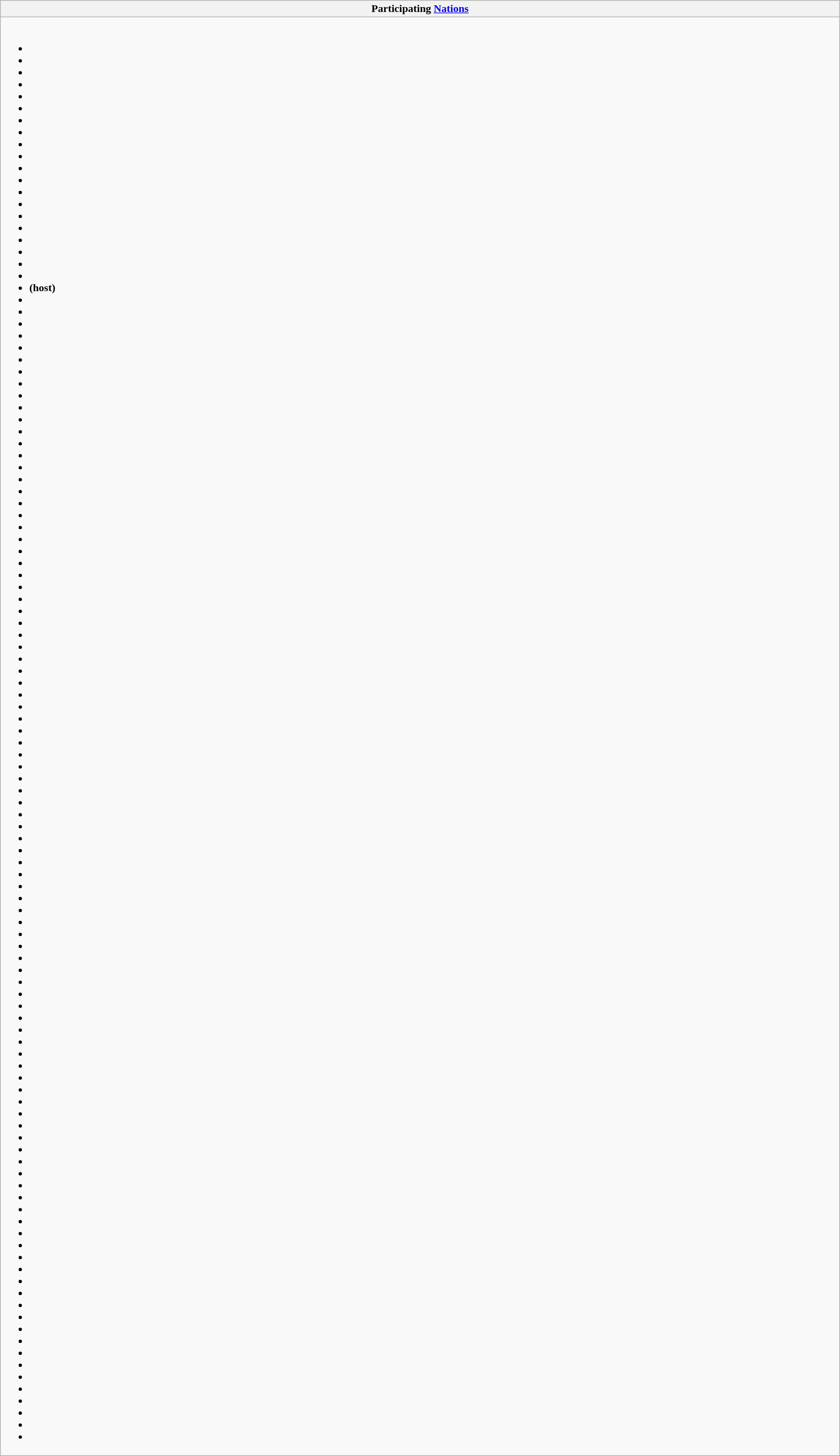<table class="wikitable collapsible" style="margin:1em auto; width:100%;">
<tr>
<th>Participating <a href='#'>Nations</a></th>
</tr>
<tr>
<td><br><ul><li></li><li></li><li></li><li></li><li></li><li></li><li></li><li></li><li></li><li></li><li></li><li></li><li></li><li></li><li></li><li></li><li></li><li></li><li></li><li></li><li> <strong>(host)</strong></li><li></li><li></li><li></li><li></li><li></li><li></li><li></li><li></li><li></li><li></li><li></li><li></li><li></li><li></li><li></li><li></li><li></li><li></li><li></li><li></li><li></li><li></li><li></li><li></li><li></li><li></li><li></li><li></li><li></li><li></li><li></li><li></li><li></li><li></li><li></li><li></li><li></li><li></li><li></li><li></li><li></li><li></li><li></li><li></li><li></li><li></li><li></li><li></li><li></li><li></li><li></li><li></li><li></li><li></li><li></li><li></li><li></li><li></li><li></li><li></li><li></li><li></li><li></li><li></li><li></li><li></li><li></li><li></li><li></li><li></li><li></li><li></li><li></li><li></li><li></li><li></li><li></li><li></li><li></li><li></li><li></li><li></li><li></li><li></li><li></li><li></li><li></li><li></li><li></li><li></li><li></li><li></li><li></li><li></li><li></li><li></li></ul></td>
</tr>
</table>
